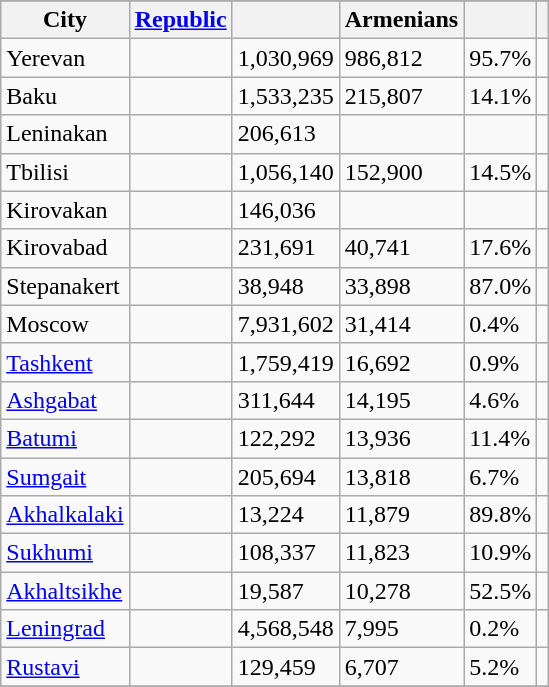<table class="sortable mw-datatable wikitable static-row-numbers">
<tr class=static-row-header style=vertical-align:bottom>
</tr>
<tr>
<th style=text-align:center>City</th>
<th style=text-align:center><a href='#'>Republic</a></th>
<th style=text-align:center></th>
<th style=text-align:center>Armenians</th>
<th style=text-align:center></th>
<th style=text-align:center  class=unsortable></th>
</tr>
<tr>
<td>Yerevan</td>
<td></td>
<td>1,030,969</td>
<td>986,812</td>
<td>95.7%</td>
<td></td>
</tr>
<tr>
<td>Baku</td>
<td></td>
<td>1,533,235</td>
<td>215,807</td>
<td>14.1%</td>
<td></td>
</tr>
<tr>
<td>Leninakan</td>
<td></td>
<td>206,613</td>
<td></td>
<td></td>
<td></td>
</tr>
<tr>
<td>Tbilisi</td>
<td></td>
<td>1,056,140</td>
<td>152,900</td>
<td>14.5%</td>
<td></td>
</tr>
<tr>
<td>Kirovakan</td>
<td></td>
<td>146,036</td>
<td></td>
<td></td>
<td></td>
</tr>
<tr>
<td>Kirovabad</td>
<td></td>
<td>231,691</td>
<td>40,741</td>
<td>17.6%</td>
<td></td>
</tr>
<tr>
<td>Stepanakert</td>
<td></td>
<td>38,948</td>
<td>33,898</td>
<td>87.0%</td>
<td></td>
</tr>
<tr>
<td>Moscow</td>
<td></td>
<td>7,931,602</td>
<td>31,414</td>
<td>0.4%</td>
<td></td>
</tr>
<tr>
<td><a href='#'>Tashkent</a></td>
<td></td>
<td>1,759,419</td>
<td>16,692</td>
<td>0.9%</td>
<td></td>
</tr>
<tr>
<td><a href='#'>Ashgabat</a></td>
<td></td>
<td>311,644</td>
<td>14,195</td>
<td>4.6%</td>
<td></td>
</tr>
<tr>
<td><a href='#'>Batumi</a></td>
<td></td>
<td>122,292</td>
<td>13,936</td>
<td>11.4%</td>
<td></td>
</tr>
<tr>
<td><a href='#'>Sumgait</a></td>
<td></td>
<td>205,694</td>
<td>13,818</td>
<td>6.7%</td>
<td></td>
</tr>
<tr>
<td><a href='#'>Akhalkalaki</a></td>
<td></td>
<td>13,224</td>
<td>11,879</td>
<td>89.8%</td>
<td></td>
</tr>
<tr>
<td><a href='#'>Sukhumi</a></td>
<td></td>
<td>108,337</td>
<td>11,823</td>
<td>10.9%</td>
<td></td>
</tr>
<tr>
<td><a href='#'>Akhaltsikhe</a></td>
<td></td>
<td>19,587</td>
<td>10,278</td>
<td>52.5%</td>
<td></td>
</tr>
<tr>
<td><a href='#'>Leningrad</a></td>
<td></td>
<td>4,568,548</td>
<td>7,995</td>
<td>0.2%</td>
<td></td>
</tr>
<tr>
<td><a href='#'>Rustavi</a></td>
<td></td>
<td>129,459</td>
<td>6,707</td>
<td>5.2%</td>
<td></td>
</tr>
<tr>
</tr>
</table>
